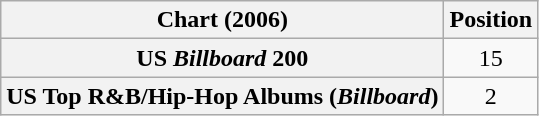<table class="wikitable plainrowheaders" style="text-align:center">
<tr>
<th scope="col">Chart (2006)</th>
<th scope="col">Position</th>
</tr>
<tr>
<th scope="row">US <em>Billboard</em> 200</th>
<td>15</td>
</tr>
<tr>
<th scope="row">US Top R&B/Hip-Hop Albums (<em>Billboard</em>)</th>
<td>2</td>
</tr>
</table>
